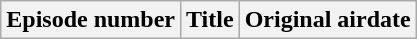<table class="wikitable plainrowheaders">
<tr>
<th>Episode number</th>
<th>Title</th>
<th>Original airdate<br></th>
</tr>
</table>
